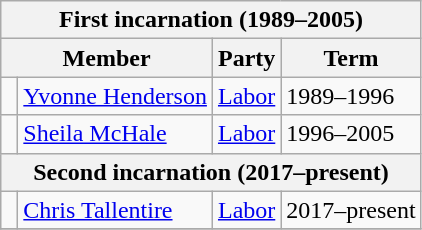<table class="wikitable">
<tr>
<th colspan=4>First incarnation (1989–2005)</th>
</tr>
<tr>
<th colspan="2">Member</th>
<th>Party</th>
<th>Term</th>
</tr>
<tr>
<td> </td>
<td><a href='#'>Yvonne Henderson</a></td>
<td><a href='#'>Labor</a></td>
<td>1989–1996</td>
</tr>
<tr>
<td> </td>
<td><a href='#'>Sheila McHale</a></td>
<td><a href='#'>Labor</a></td>
<td>1996–2005</td>
</tr>
<tr>
<th colspan=4>Second incarnation (2017–present)</th>
</tr>
<tr>
<td> </td>
<td><a href='#'>Chris Tallentire</a></td>
<td><a href='#'>Labor</a></td>
<td>2017–present</td>
</tr>
<tr>
</tr>
</table>
